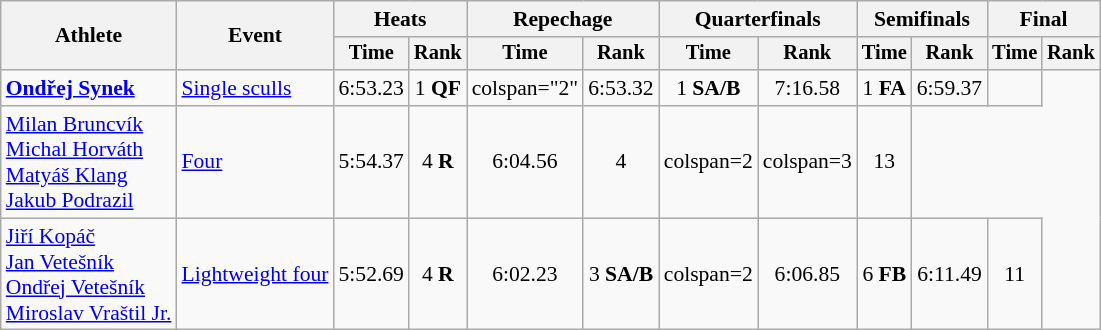<table class="wikitable" style="font-size:90%">
<tr>
<th rowspan="2">Athlete</th>
<th rowspan="2">Event</th>
<th colspan="2">Heats</th>
<th colspan="2">Repechage</th>
<th colspan=2>Quarterfinals</th>
<th colspan="2">Semifinals</th>
<th colspan="2">Final</th>
</tr>
<tr style="font-size:95%">
<th>Time</th>
<th>Rank</th>
<th>Time</th>
<th>Rank</th>
<th>Time</th>
<th>Rank</th>
<th>Time</th>
<th>Rank</th>
<th>Time</th>
<th>Rank</th>
</tr>
<tr align=center>
<td align=left><strong><a href='#'>Ondřej Synek</a></strong></td>
<td align=left><a href='#'>Single sculls</a></td>
<td>6:53.23</td>
<td>1 <strong>QF</strong></td>
<td>colspan="2" </td>
<td>6:53.32</td>
<td>1 <strong>SA/B</strong></td>
<td>7:16.58</td>
<td>1 <strong>FA</strong></td>
<td>6:59.37</td>
<td></td>
</tr>
<tr align=center>
<td align=left><a href='#'>Milan Bruncvík</a><br><a href='#'>Michal Horváth</a><br><a href='#'>Matyáš Klang</a><br><a href='#'>Jakub Podrazil</a></td>
<td align=left><a href='#'>Four</a></td>
<td>5:54.37</td>
<td>4 <strong>R</strong></td>
<td>6:04.56</td>
<td>4</td>
<td>colspan=2 </td>
<td>colspan=3 </td>
<td>13</td>
</tr>
<tr align=center>
<td align=left><a href='#'>Jiří Kopáč</a><br><a href='#'>Jan Vetešník</a><br><a href='#'>Ondřej Vetešník</a><br><a href='#'>Miroslav Vraštil Jr.</a></td>
<td align=left><a href='#'>Lightweight four</a></td>
<td>5:52.69</td>
<td>4 <strong>R</strong></td>
<td>6:02.23</td>
<td>3 <strong>SA/B</strong></td>
<td>colspan=2 </td>
<td>6:06.85</td>
<td>6 <strong>FB</strong></td>
<td>6:11.49</td>
<td>11</td>
</tr>
</table>
